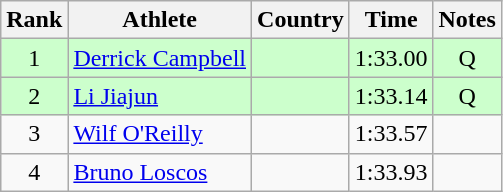<table class="wikitable" style="text-align:center">
<tr>
<th>Rank</th>
<th>Athlete</th>
<th>Country</th>
<th>Time</th>
<th>Notes</th>
</tr>
<tr bgcolor=ccffcc>
<td>1</td>
<td align=left><a href='#'>Derrick Campbell</a></td>
<td align=left></td>
<td>1:33.00</td>
<td>Q</td>
</tr>
<tr bgcolor=ccffcc>
<td>2</td>
<td align=left><a href='#'>Li Jiajun</a></td>
<td align=left></td>
<td>1:33.14</td>
<td>Q</td>
</tr>
<tr>
<td>3</td>
<td align=left><a href='#'>Wilf O'Reilly</a></td>
<td align=left></td>
<td>1:33.57</td>
<td></td>
</tr>
<tr>
<td>4</td>
<td align=left><a href='#'>Bruno Loscos</a></td>
<td align=left></td>
<td>1:33.93</td>
<td></td>
</tr>
</table>
